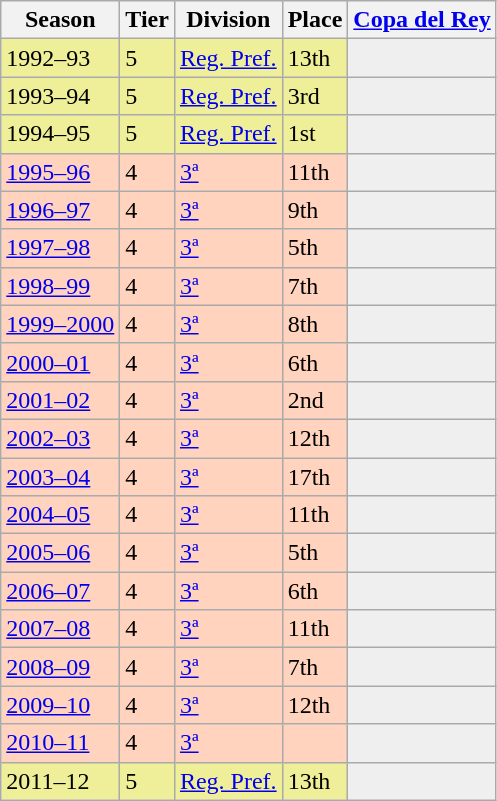<table class="wikitable">
<tr style="background:#f0f6fa;">
<th>Season</th>
<th>Tier</th>
<th>Division</th>
<th>Place</th>
<th><a href='#'>Copa del Rey</a></th>
</tr>
<tr>
<td style="background:#EFEF99;">1992–93</td>
<td style="background:#EFEF99;">5</td>
<td style="background:#EFEF99;"><a href='#'>Reg. Pref.</a></td>
<td style="background:#EFEF99;">13th</td>
<th style="background:#efefef;"></th>
</tr>
<tr>
<td style="background:#EFEF99;">1993–94</td>
<td style="background:#EFEF99;">5</td>
<td style="background:#EFEF99;"><a href='#'>Reg. Pref.</a></td>
<td style="background:#EFEF99;">3rd</td>
<th style="background:#efefef;"></th>
</tr>
<tr>
<td style="background:#EFEF99;">1994–95</td>
<td style="background:#EFEF99;">5</td>
<td style="background:#EFEF99;"><a href='#'>Reg. Pref.</a></td>
<td style="background:#EFEF99;">1st</td>
<th style="background:#efefef;"></th>
</tr>
<tr>
<td style="background:#FFD3BD;"><a href='#'>1995–96</a></td>
<td style="background:#FFD3BD;">4</td>
<td style="background:#FFD3BD;"><a href='#'>3ª</a></td>
<td style="background:#FFD3BD;">11th</td>
<th style="background:#efefef;"></th>
</tr>
<tr>
<td style="background:#FFD3BD;"><a href='#'>1996–97</a></td>
<td style="background:#FFD3BD;">4</td>
<td style="background:#FFD3BD;"><a href='#'>3ª</a></td>
<td style="background:#FFD3BD;">9th</td>
<th style="background:#efefef;"></th>
</tr>
<tr>
<td style="background:#FFD3BD;"><a href='#'>1997–98</a></td>
<td style="background:#FFD3BD;">4</td>
<td style="background:#FFD3BD;"><a href='#'>3ª</a></td>
<td style="background:#FFD3BD;">5th</td>
<th style="background:#efefef;"></th>
</tr>
<tr>
<td style="background:#FFD3BD;"><a href='#'>1998–99</a></td>
<td style="background:#FFD3BD;">4</td>
<td style="background:#FFD3BD;"><a href='#'>3ª</a></td>
<td style="background:#FFD3BD;">7th</td>
<td style="background:#efefef;"></td>
</tr>
<tr>
<td style="background:#FFD3BD;"><a href='#'>1999–2000</a></td>
<td style="background:#FFD3BD;">4</td>
<td style="background:#FFD3BD;"><a href='#'>3ª</a></td>
<td style="background:#FFD3BD;">8th</td>
<td style="background:#efefef;"></td>
</tr>
<tr>
<td style="background:#FFD3BD;"><a href='#'>2000–01</a></td>
<td style="background:#FFD3BD;">4</td>
<td style="background:#FFD3BD;"><a href='#'>3ª</a></td>
<td style="background:#FFD3BD;">6th</td>
<td style="background:#efefef;"></td>
</tr>
<tr>
<td style="background:#FFD3BD;"><a href='#'>2001–02</a></td>
<td style="background:#FFD3BD;">4</td>
<td style="background:#FFD3BD;"><a href='#'>3ª</a></td>
<td style="background:#FFD3BD;">2nd</td>
<th style="background:#efefef;"></th>
</tr>
<tr>
<td style="background:#FFD3BD;"><a href='#'>2002–03</a></td>
<td style="background:#FFD3BD;">4</td>
<td style="background:#FFD3BD;"><a href='#'>3ª</a></td>
<td style="background:#FFD3BD;">12th</td>
<th style="background:#efefef;"></th>
</tr>
<tr>
<td style="background:#FFD3BD;"><a href='#'>2003–04</a></td>
<td style="background:#FFD3BD;">4</td>
<td style="background:#FFD3BD;"><a href='#'>3ª</a></td>
<td style="background:#FFD3BD;">17th</td>
<th style="background:#efefef;"></th>
</tr>
<tr>
<td style="background:#FFD3BD;"><a href='#'>2004–05</a></td>
<td style="background:#FFD3BD;">4</td>
<td style="background:#FFD3BD;"><a href='#'>3ª</a></td>
<td style="background:#FFD3BD;">11th</td>
<td style="background:#efefef;"></td>
</tr>
<tr>
<td style="background:#FFD3BD;"><a href='#'>2005–06</a></td>
<td style="background:#FFD3BD;">4</td>
<td style="background:#FFD3BD;"><a href='#'>3ª</a></td>
<td style="background:#FFD3BD;">5th</td>
<td style="background:#efefef;"></td>
</tr>
<tr>
<td style="background:#FFD3BD;"><a href='#'>2006–07</a></td>
<td style="background:#FFD3BD;">4</td>
<td style="background:#FFD3BD;"><a href='#'>3ª</a></td>
<td style="background:#FFD3BD;">6th</td>
<td style="background:#efefef;"></td>
</tr>
<tr>
<td style="background:#FFD3BD;"><a href='#'>2007–08</a></td>
<td style="background:#FFD3BD;">4</td>
<td style="background:#FFD3BD;"><a href='#'>3ª</a></td>
<td style="background:#FFD3BD;">11th</td>
<th style="background:#efefef;"></th>
</tr>
<tr>
<td style="background:#FFD3BD;"><a href='#'>2008–09</a></td>
<td style="background:#FFD3BD;">4</td>
<td style="background:#FFD3BD;"><a href='#'>3ª</a></td>
<td style="background:#FFD3BD;">7th</td>
<td style="background:#efefef;"></td>
</tr>
<tr>
<td style="background:#FFD3BD;"><a href='#'>2009–10</a></td>
<td style="background:#FFD3BD;">4</td>
<td style="background:#FFD3BD;"><a href='#'>3ª</a></td>
<td style="background:#FFD3BD;">12th</td>
<td style="background:#efefef;"></td>
</tr>
<tr>
<td style="background:#FFD3BD;"><a href='#'>2010–11</a></td>
<td style="background:#FFD3BD;">4</td>
<td style="background:#FFD3BD;"><a href='#'>3ª</a></td>
<td style="background:#FFD3BD;"></td>
<td style="background:#efefef;"></td>
</tr>
<tr>
<td style="background:#EFEF99;">2011–12</td>
<td style="background:#EFEF99;">5</td>
<td style="background:#EFEF99;"><a href='#'>Reg. Pref.</a></td>
<td style="background:#EFEF99;">13th</td>
<th style="background:#efefef;"></th>
</tr>
</table>
